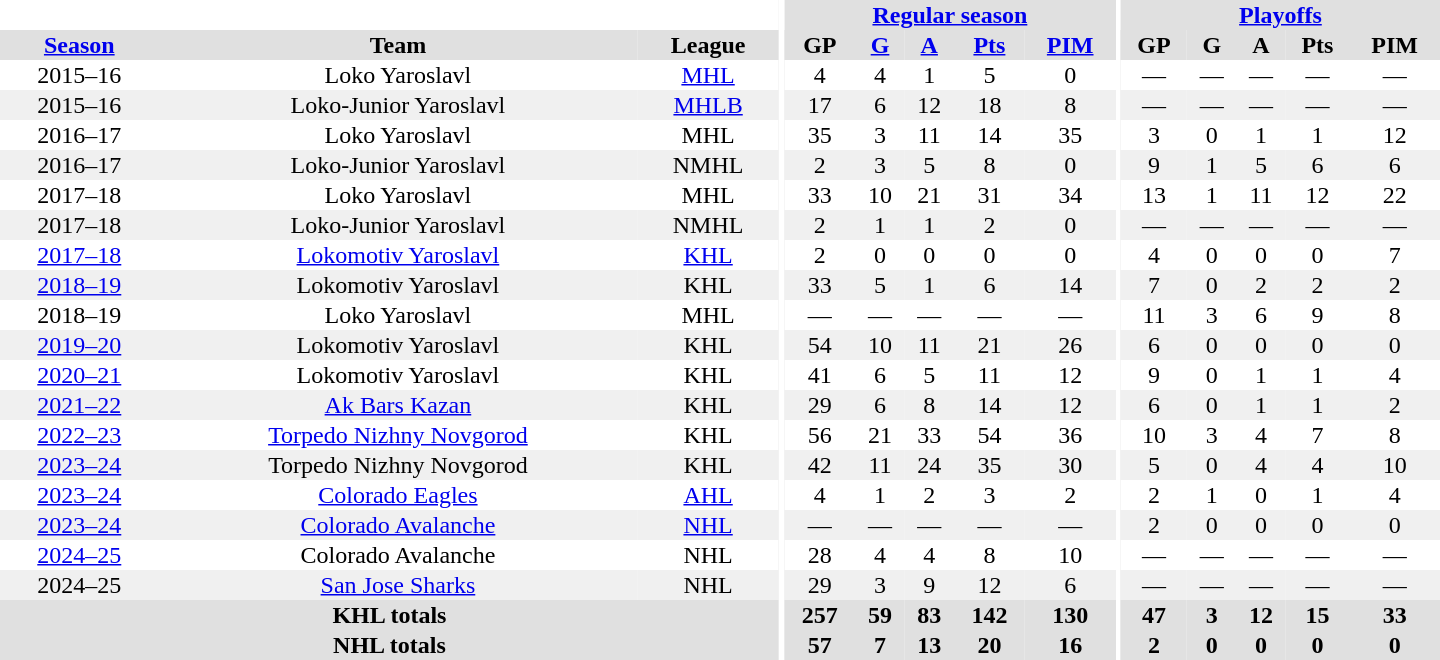<table border="0" cellpadding="1" cellspacing="0" style="text-align:center; width:60em">
<tr bgcolor="#e0e0e0">
<th colspan="3" bgcolor="#ffffff"></th>
<th rowspan="100" bgcolor="#ffffff"></th>
<th colspan="5"><a href='#'>Regular season</a></th>
<th rowspan="100" bgcolor="#ffffff"></th>
<th colspan="5"><a href='#'>Playoffs</a></th>
</tr>
<tr bgcolor="#e0e0e0">
<th><a href='#'>Season</a></th>
<th>Team</th>
<th>League</th>
<th>GP</th>
<th><a href='#'>G</a></th>
<th><a href='#'>A</a></th>
<th><a href='#'>Pts</a></th>
<th><a href='#'>PIM</a></th>
<th>GP</th>
<th>G</th>
<th>A</th>
<th>Pts</th>
<th>PIM</th>
</tr>
<tr>
<td>2015–16</td>
<td>Loko Yaroslavl</td>
<td><a href='#'>MHL</a></td>
<td>4</td>
<td>4</td>
<td>1</td>
<td>5</td>
<td>0</td>
<td>—</td>
<td>—</td>
<td>—</td>
<td>—</td>
<td>—</td>
</tr>
<tr bgcolor="#f0f0f0">
<td>2015–16</td>
<td>Loko-Junior Yaroslavl</td>
<td><a href='#'>MHLB</a></td>
<td>17</td>
<td>6</td>
<td>12</td>
<td>18</td>
<td>8</td>
<td>—</td>
<td>—</td>
<td>—</td>
<td>—</td>
<td>—</td>
</tr>
<tr>
<td>2016–17</td>
<td>Loko Yaroslavl</td>
<td>MHL</td>
<td>35</td>
<td>3</td>
<td>11</td>
<td>14</td>
<td>35</td>
<td>3</td>
<td>0</td>
<td>1</td>
<td>1</td>
<td>12</td>
</tr>
<tr bgcolor="#f0f0f0">
<td>2016–17</td>
<td>Loko-Junior Yaroslavl</td>
<td>NMHL</td>
<td>2</td>
<td>3</td>
<td>5</td>
<td>8</td>
<td>0</td>
<td>9</td>
<td>1</td>
<td>5</td>
<td>6</td>
<td>6</td>
</tr>
<tr>
<td>2017–18</td>
<td>Loko Yaroslavl</td>
<td>MHL</td>
<td>33</td>
<td>10</td>
<td>21</td>
<td>31</td>
<td>34</td>
<td>13</td>
<td>1</td>
<td>11</td>
<td>12</td>
<td>22</td>
</tr>
<tr bgcolor="#f0f0f0">
<td>2017–18</td>
<td>Loko-Junior Yaroslavl</td>
<td>NMHL</td>
<td>2</td>
<td>1</td>
<td>1</td>
<td>2</td>
<td>0</td>
<td>—</td>
<td>—</td>
<td>—</td>
<td>—</td>
<td>—</td>
</tr>
<tr>
<td><a href='#'>2017–18</a></td>
<td><a href='#'>Lokomotiv Yaroslavl</a></td>
<td><a href='#'>KHL</a></td>
<td>2</td>
<td>0</td>
<td>0</td>
<td>0</td>
<td>0</td>
<td>4</td>
<td>0</td>
<td>0</td>
<td>0</td>
<td>7</td>
</tr>
<tr bgcolor="#f0f0f0">
<td><a href='#'>2018–19</a></td>
<td>Lokomotiv Yaroslavl</td>
<td>KHL</td>
<td>33</td>
<td>5</td>
<td>1</td>
<td>6</td>
<td>14</td>
<td>7</td>
<td>0</td>
<td>2</td>
<td>2</td>
<td>2</td>
</tr>
<tr>
<td>2018–19</td>
<td>Loko Yaroslavl</td>
<td>MHL</td>
<td>—</td>
<td>—</td>
<td>—</td>
<td>—</td>
<td>—</td>
<td>11</td>
<td>3</td>
<td>6</td>
<td>9</td>
<td>8</td>
</tr>
<tr bgcolor="#f0f0f0">
<td><a href='#'>2019–20</a></td>
<td>Lokomotiv Yaroslavl</td>
<td>KHL</td>
<td>54</td>
<td>10</td>
<td>11</td>
<td>21</td>
<td>26</td>
<td>6</td>
<td>0</td>
<td>0</td>
<td>0</td>
<td>0</td>
</tr>
<tr>
<td><a href='#'>2020–21</a></td>
<td>Lokomotiv Yaroslavl</td>
<td>KHL</td>
<td>41</td>
<td>6</td>
<td>5</td>
<td>11</td>
<td>12</td>
<td>9</td>
<td>0</td>
<td>1</td>
<td>1</td>
<td>4</td>
</tr>
<tr bgcolor="#f0f0f0">
<td><a href='#'>2021–22</a></td>
<td><a href='#'>Ak Bars Kazan</a></td>
<td>KHL</td>
<td>29</td>
<td>6</td>
<td>8</td>
<td>14</td>
<td>12</td>
<td>6</td>
<td>0</td>
<td>1</td>
<td>1</td>
<td>2</td>
</tr>
<tr>
<td><a href='#'>2022–23</a></td>
<td><a href='#'>Torpedo Nizhny Novgorod</a></td>
<td>KHL</td>
<td>56</td>
<td>21</td>
<td>33</td>
<td>54</td>
<td>36</td>
<td>10</td>
<td>3</td>
<td>4</td>
<td>7</td>
<td>8</td>
</tr>
<tr bgcolor="#f0f0f0">
<td><a href='#'>2023–24</a></td>
<td>Torpedo Nizhny Novgorod</td>
<td>KHL</td>
<td>42</td>
<td>11</td>
<td>24</td>
<td>35</td>
<td>30</td>
<td>5</td>
<td>0</td>
<td>4</td>
<td>4</td>
<td>10</td>
</tr>
<tr>
<td><a href='#'>2023–24</a></td>
<td><a href='#'>Colorado Eagles</a></td>
<td><a href='#'>AHL</a></td>
<td>4</td>
<td>1</td>
<td>2</td>
<td>3</td>
<td>2</td>
<td>2</td>
<td>1</td>
<td>0</td>
<td>1</td>
<td>4</td>
</tr>
<tr bgcolor="#f0f0f0">
<td><a href='#'>2023–24</a></td>
<td><a href='#'>Colorado Avalanche</a></td>
<td><a href='#'>NHL</a></td>
<td>—</td>
<td>—</td>
<td>—</td>
<td>—</td>
<td>—</td>
<td>2</td>
<td>0</td>
<td>0</td>
<td>0</td>
<td>0</td>
</tr>
<tr>
<td><a href='#'>2024–25</a></td>
<td>Colorado Avalanche</td>
<td>NHL</td>
<td>28</td>
<td>4</td>
<td>4</td>
<td>8</td>
<td>10</td>
<td>—</td>
<td>—</td>
<td>—</td>
<td>—</td>
<td>—</td>
</tr>
<tr bgcolor="#f0f0f0">
<td>2024–25</td>
<td><a href='#'>San Jose Sharks</a></td>
<td>NHL</td>
<td>29</td>
<td>3</td>
<td>9</td>
<td>12</td>
<td>6</td>
<td>—</td>
<td>—</td>
<td>—</td>
<td>—</td>
<td>—</td>
</tr>
<tr bgcolor="#e0e0e0">
<th colspan="3">KHL totals</th>
<th>257</th>
<th>59</th>
<th>83</th>
<th>142</th>
<th>130</th>
<th>47</th>
<th>3</th>
<th>12</th>
<th>15</th>
<th>33</th>
</tr>
<tr bgcolor="#e0e0e0">
<th colspan="3">NHL totals</th>
<th>57</th>
<th>7</th>
<th>13</th>
<th>20</th>
<th>16</th>
<th>2</th>
<th>0</th>
<th>0</th>
<th>0</th>
<th>0</th>
</tr>
</table>
